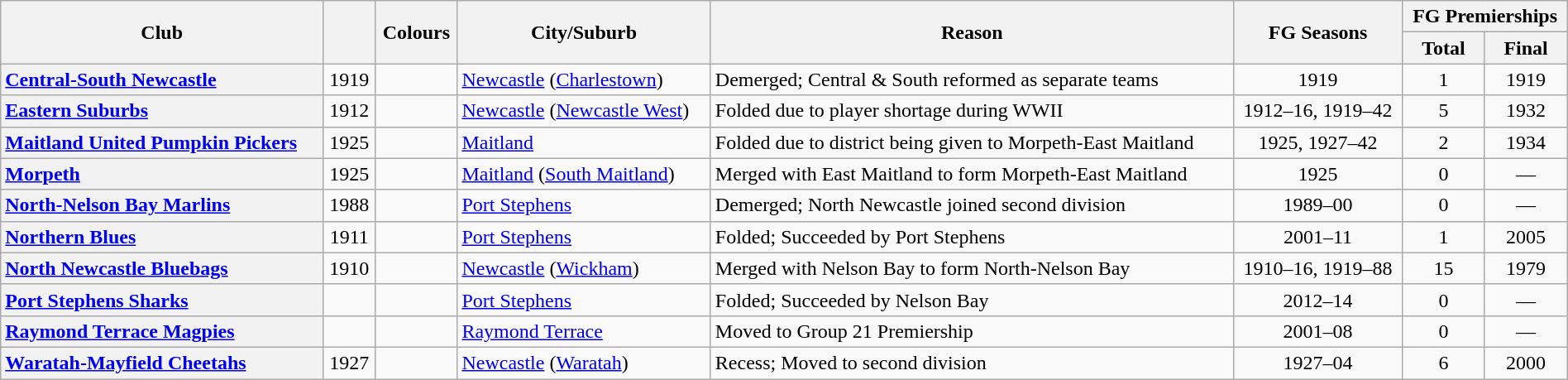<table class="wikitable sortable" style="text-align:center; width:100%">
<tr>
<th rowspan="2">Club</th>
<th rowspan="2"></th>
<th rowspan="2" class="unsortable">Colours</th>
<th rowspan="2">City/Suburb</th>
<th rowspan="2">Reason</th>
<th rowspan="2">FG Seasons</th>
<th colspan="2">FG Premierships</th>
</tr>
<tr>
<th data-sort-type="number">Total</th>
<th>Final</th>
</tr>
<tr>
<th style="text-align:left"><a href='#'>Central-South Newcastle</a></th>
<td>1919</td>
<td></td>
<td style="text-align:left"><a href='#'>Newcastle</a> (<a href='#'>Charlestown</a>)</td>
<td style="text-align:left">Demerged; Central & South reformed as separate teams</td>
<td>1919</td>
<td>1</td>
<td>1919</td>
</tr>
<tr>
<th style="text-align:left"><a href='#'>Eastern Suburbs</a></th>
<td>1912</td>
<td></td>
<td style="text-align:left"><a href='#'>Newcastle</a> (<a href='#'>Newcastle West</a>)</td>
<td style="text-align:left">Folded due to player shortage during WWII</td>
<td>1912–16, 1919–42</td>
<td>5</td>
<td>1932</td>
</tr>
<tr>
<th style="text-align:left"><a href='#'>Maitland United Pumpkin Pickers</a></th>
<td>1925</td>
<td></td>
<td style="text-align:left"><a href='#'>Maitland</a></td>
<td style="text-align:left">Folded due to district being given to Morpeth-East Maitland</td>
<td>1925, 1927–42</td>
<td>2</td>
<td>1934</td>
</tr>
<tr>
<th style="text-align:left"><a href='#'>Morpeth</a></th>
<td>1925</td>
<td></td>
<td style="text-align:left"><a href='#'>Maitland</a> (<a href='#'>South Maitland</a>)</td>
<td style="text-align:left">Merged with East Maitland to form Morpeth-East Maitland</td>
<td>1925</td>
<td>0</td>
<td>—</td>
</tr>
<tr>
<th style="text-align:left"><a href='#'>North-Nelson Bay Marlins</a></th>
<td>1988</td>
<td></td>
<td style="text-align:left"><a href='#'>Port Stephens</a></td>
<td style="text-align:left">Demerged; North Newcastle joined second division</td>
<td>1989–00</td>
<td>0</td>
<td>—</td>
</tr>
<tr>
<th style="text-align:left"><a href='#'>Northern Blues</a></th>
<td>1911</td>
<td></td>
<td style="text-align:left"><a href='#'>Port Stephens</a></td>
<td style="text-align:left">Folded; Succeeded by Port Stephens</td>
<td>2001–11</td>
<td>1</td>
<td>2005</td>
</tr>
<tr>
<th style="text-align:left"><a href='#'>North Newcastle Bluebags</a></th>
<td>1910</td>
<td></td>
<td style="text-align:left"><a href='#'>Newcastle</a> (<a href='#'>Wickham</a>)</td>
<td style="text-align:left">Merged with Nelson Bay to form North-Nelson Bay</td>
<td>1910–16, 1919–88</td>
<td>15</td>
<td>1979</td>
</tr>
<tr>
<th style="text-align:left"><a href='#'>Port Stephens Sharks</a></th>
<td></td>
<td></td>
<td style="text-align:left"><a href='#'>Port Stephens</a></td>
<td style="text-align:left">Folded; Succeeded by Nelson Bay</td>
<td>2012–14</td>
<td>0</td>
<td>—</td>
</tr>
<tr>
<th style="text-align:left"><a href='#'>Raymond Terrace Magpies</a></th>
<td></td>
<td></td>
<td style="text-align:left"><a href='#'>Raymond Terrace</a></td>
<td style="text-align:left">Moved to Group 21 Premiership</td>
<td>2001–08</td>
<td>0</td>
<td>—</td>
</tr>
<tr>
<th style="text-align:left"><a href='#'>Waratah-Mayfield Cheetahs</a></th>
<td>1927</td>
<td></td>
<td style="text-align:left"><a href='#'>Newcastle</a> (<a href='#'>Waratah</a>)</td>
<td style="text-align:left">Recess; Moved to second division</td>
<td>1927–04</td>
<td>6</td>
<td>2000</td>
</tr>
</table>
